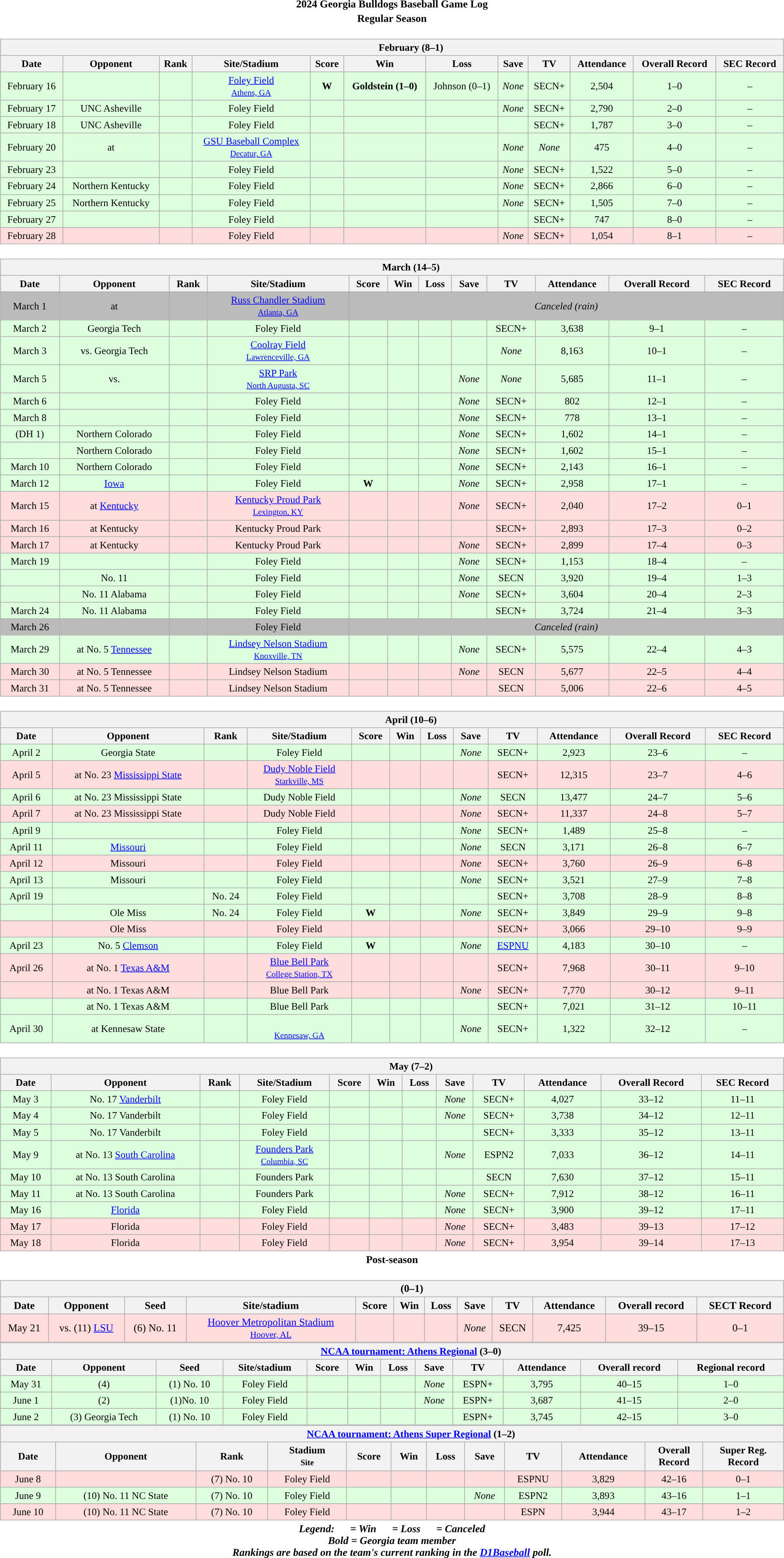<table class="toccolours" width=95% style="clear:both; margin:1.5em auto; text-align:center;">
<tr>
<th colspan=2>2024 Georgia Bulldogs Baseball Game Log</th>
</tr>
<tr>
<th colspan=2>Regular Season</th>
</tr>
<tr valign="top">
<td><br><table class="wikitable collapsible collapsed" style="margin:auto; width:100%; text-align:center; font-size:95%">
<tr>
<th colspan=12 style="padding-left:4em;">February (8–1)</th>
</tr>
<tr>
<th>Date</th>
<th>Opponent</th>
<th>Rank</th>
<th>Site/Stadium</th>
<th>Score</th>
<th>Win</th>
<th>Loss</th>
<th>Save</th>
<th>TV</th>
<th>Attendance</th>
<th>Overall Record</th>
<th>SEC Record</th>
</tr>
<tr align="center" bgcolor="ddffdd">
<td>February 16</td>
<td></td>
<td></td>
<td><a href='#'>Foley Field</a><br><small><a href='#'>Athens, GA</a></small></td>
<td><strong>W</strong> </td>
<td><strong> Goldstein (1–0)</strong></td>
<td>Johnson (0–1)</td>
<td><em>None</em></td>
<td>SECN+</td>
<td>2,504</td>
<td>1–0</td>
<td>–</td>
</tr>
<tr align="center" bgcolor="ddffdd">
<td>February 17</td>
<td>UNC Asheville</td>
<td></td>
<td>Foley Field</td>
<td></td>
<td></td>
<td></td>
<td><em>None</em></td>
<td>SECN+</td>
<td>2,790</td>
<td>2–0</td>
<td>–</td>
</tr>
<tr align="center" bgcolor="ddffdd">
<td>February 18</td>
<td>UNC Asheville</td>
<td></td>
<td>Foley Field</td>
<td></td>
<td></td>
<td></td>
<td></td>
<td>SECN+</td>
<td>1,787</td>
<td>3–0</td>
<td>–</td>
</tr>
<tr align="center" bgcolor="ddffdd">
<td>February 20</td>
<td>at </td>
<td></td>
<td><a href='#'>GSU Baseball Complex</a><br><small><a href='#'>Decatur, GA</a></small></td>
<td></td>
<td></td>
<td></td>
<td><em>None</em></td>
<td><em>None</em></td>
<td>475</td>
<td>4–0</td>
<td>–</td>
</tr>
<tr align="center" bgcolor="ddffdd">
<td>February 23</td>
<td></td>
<td></td>
<td>Foley Field</td>
<td></td>
<td></td>
<td></td>
<td><em>None</em></td>
<td>SECN+</td>
<td>1,522</td>
<td>5–0</td>
<td>–</td>
</tr>
<tr align="center" bgcolor="ddffdd">
<td>February 24</td>
<td>Northern Kentucky</td>
<td></td>
<td>Foley Field</td>
<td></td>
<td></td>
<td></td>
<td><em>None</em></td>
<td>SECN+</td>
<td>2,866</td>
<td>6–0</td>
<td>–</td>
</tr>
<tr align="center" bgcolor="ddffdd">
<td>February 25</td>
<td>Northern Kentucky</td>
<td></td>
<td>Foley Field</td>
<td></td>
<td></td>
<td></td>
<td><em>None</em></td>
<td>SECN+</td>
<td>1,505</td>
<td>7–0</td>
<td>–</td>
</tr>
<tr align="center" bgcolor="ddffdd">
<td>February 27</td>
<td></td>
<td></td>
<td>Foley Field</td>
<td></td>
<td></td>
<td></td>
<td></td>
<td>SECN+</td>
<td>747</td>
<td>8–0</td>
<td>–</td>
</tr>
<tr align="center" bgcolor="ffdddd">
<td>February 28</td>
<td></td>
<td></td>
<td>Foley Field</td>
<td></td>
<td></td>
<td></td>
<td><em>None</em></td>
<td>SECN+</td>
<td>1,054</td>
<td>8–1</td>
<td>–</td>
</tr>
</table>
</td>
</tr>
<tr>
<td><br><table class="wikitable collapsible collapsed" style="margin:auto; width:100%; text-align:center; font-size:95%">
<tr>
<th colspan=12 style="padding-left:4em;">March (14–5)</th>
</tr>
<tr>
<th>Date</th>
<th>Opponent</th>
<th>Rank</th>
<th>Site/Stadium</th>
<th>Score</th>
<th>Win</th>
<th>Loss</th>
<th>Save</th>
<th>TV</th>
<th>Attendance</th>
<th>Overall Record</th>
<th>SEC Record</th>
</tr>
<tr align="center" bgcolor="bbbbbb">
<td>March 1</td>
<td>at </td>
<td></td>
<td><a href='#'>Russ Chandler Stadium</a><br><small><a href='#'>Atlanta, GA</a></small></td>
<td colspan=8><em>Canceled (rain)</em></td>
</tr>
<tr align="center" bgcolor="ddffdd">
<td>March 2</td>
<td>Georgia Tech</td>
<td></td>
<td>Foley Field</td>
<td></td>
<td></td>
<td></td>
<td></td>
<td>SECN+</td>
<td>3,638</td>
<td>9–1</td>
<td>–</td>
</tr>
<tr align="center" bgcolor="ddffdd">
<td>March 3</td>
<td>vs. Georgia Tech</td>
<td></td>
<td><a href='#'>Coolray Field</a><br><small><a href='#'>Lawrenceville, GA</a></small></td>
<td></td>
<td></td>
<td></td>
<td></td>
<td><em>None</em></td>
<td>8,163</td>
<td>10–1</td>
<td>–</td>
</tr>
<tr align="center" bgcolor="ddffdd">
<td>March 5</td>
<td>vs. </td>
<td></td>
<td><a href='#'>SRP Park</a><br><small><a href='#'>North Augusta, SC</a></small></td>
<td></td>
<td></td>
<td></td>
<td><em>None</em></td>
<td><em>None</em></td>
<td>5,685</td>
<td>11–1</td>
<td>–</td>
</tr>
<tr align="center" bgcolor="ddffdd">
<td>March 6</td>
<td></td>
<td></td>
<td>Foley Field</td>
<td></td>
<td></td>
<td></td>
<td><em>None</em></td>
<td>SECN+</td>
<td>802</td>
<td>12–1</td>
<td>–</td>
</tr>
<tr align="center" bgcolor="ddffdd">
<td>March 8</td>
<td></td>
<td></td>
<td>Foley Field</td>
<td></td>
<td></td>
<td></td>
<td><em>None</em></td>
<td>SECN+</td>
<td>778</td>
<td>13–1</td>
<td>–</td>
</tr>
<tr align="center" bgcolor="ddffdd">
<td> (DH 1)</td>
<td>Northern Colorado</td>
<td></td>
<td>Foley Field</td>
<td></td>
<td></td>
<td></td>
<td><em>None</em></td>
<td>SECN+</td>
<td>1,602</td>
<td>14–1</td>
<td>–</td>
</tr>
<tr align="center" bgcolor="ddffdd">
<td></td>
<td>Northern Colorado</td>
<td></td>
<td>Foley Field</td>
<td></td>
<td></td>
<td></td>
<td><em>None</em></td>
<td>SECN+</td>
<td>1,602</td>
<td>15–1</td>
<td>–</td>
</tr>
<tr align="center" bgcolor="ddffdd">
<td>March 10</td>
<td>Northern Colorado</td>
<td></td>
<td>Foley Field</td>
<td></td>
<td></td>
<td></td>
<td><em>None</em></td>
<td>SECN+</td>
<td>2,143</td>
<td>16–1</td>
<td>–</td>
</tr>
<tr align="center" bgcolor="ddffdd">
<td>March 12</td>
<td><a href='#'>Iowa</a></td>
<td></td>
<td>Foley Field</td>
<td><strong>W</strong> </td>
<td></td>
<td></td>
<td><em>None</em></td>
<td>SECN+</td>
<td>2,958</td>
<td>17–1</td>
<td>–</td>
</tr>
<tr align="center" bgcolor="ffdddd">
<td>March 15</td>
<td>at <a href='#'>Kentucky</a></td>
<td></td>
<td><a href='#'>Kentucky Proud Park</a><br><small><a href='#'>Lexington, KY</a></small></td>
<td></td>
<td></td>
<td></td>
<td><em>None</em></td>
<td>SECN+</td>
<td>2,040</td>
<td>17–2</td>
<td>0–1</td>
</tr>
<tr align="center" bgcolor="ffdddd">
<td>March 16</td>
<td>at Kentucky</td>
<td></td>
<td>Kentucky Proud Park</td>
<td></td>
<td></td>
<td></td>
<td></td>
<td>SECN+</td>
<td>2,893</td>
<td>17–3</td>
<td>0–2</td>
</tr>
<tr align="center" bgcolor="ffdddd">
<td>March 17</td>
<td>at Kentucky</td>
<td></td>
<td>Kentucky Proud Park</td>
<td></td>
<td></td>
<td></td>
<td><em>None</em></td>
<td>SECN+</td>
<td>2,899</td>
<td>17–4</td>
<td>0–3</td>
</tr>
<tr align="center" bgcolor="ddffdd">
<td>March 19</td>
<td></td>
<td></td>
<td>Foley Field</td>
<td></td>
<td></td>
<td></td>
<td><em>None</em></td>
<td>SECN+</td>
<td>1,153</td>
<td>18–4</td>
<td>–</td>
</tr>
<tr align="center" bgcolor="ddffdd">
<td></td>
<td>No. 11 </td>
<td></td>
<td>Foley Field</td>
<td></td>
<td></td>
<td></td>
<td><em>None</em></td>
<td>SECN</td>
<td>3,920</td>
<td>19–4</td>
<td>1–3</td>
</tr>
<tr align="center" bgcolor="ddffdd">
<td></td>
<td>No. 11 Alabama</td>
<td></td>
<td>Foley Field</td>
<td></td>
<td></td>
<td></td>
<td><em>None</em></td>
<td>SECN+</td>
<td>3,604</td>
<td>20–4</td>
<td>2–3</td>
</tr>
<tr align="center" bgcolor="ddffdd">
<td>March 24</td>
<td>No. 11 Alabama</td>
<td></td>
<td>Foley Field</td>
<td></td>
<td></td>
<td></td>
<td></td>
<td>SECN+</td>
<td>3,724</td>
<td>21–4</td>
<td>3–3</td>
</tr>
<tr align="center" bgcolor="bbbbbb">
<td>March 26</td>
<td></td>
<td></td>
<td>Foley Field</td>
<td colspan=8><em>Canceled (rain)</em></td>
</tr>
<tr align="center" bgcolor="ddffdd">
<td>March 29</td>
<td>at No. 5 <a href='#'>Tennessee</a></td>
<td></td>
<td><a href='#'>Lindsey Nelson Stadium</a><br><small><a href='#'>Knoxville, TN</a></small></td>
<td></td>
<td></td>
<td></td>
<td><em>None</em></td>
<td>SECN+</td>
<td>5,575</td>
<td>22–4</td>
<td>4–3</td>
</tr>
<tr align="center" bgcolor="ffdddd">
<td>March 30</td>
<td>at No. 5 Tennessee</td>
<td></td>
<td>Lindsey Nelson Stadium</td>
<td></td>
<td></td>
<td></td>
<td><em>None</em></td>
<td>SECN</td>
<td>5,677</td>
<td>22–5</td>
<td>4–4</td>
</tr>
<tr align="center" bgcolor="ffdddd">
<td>March 31</td>
<td>at No. 5 Tennessee</td>
<td></td>
<td>Lindsey Nelson Stadium</td>
<td></td>
<td></td>
<td></td>
<td></td>
<td>SECN</td>
<td>5,006</td>
<td>22–6</td>
<td>4–5</td>
</tr>
</table>
</td>
</tr>
<tr>
<td><br><table class="wikitable collapsible collapsed" style="margin:auto; width:100%; text-align:center; font-size:95%">
<tr>
<th colspan=12 style="padding-left:4em;">April (10–6)</th>
</tr>
<tr>
<th>Date</th>
<th>Opponent</th>
<th>Rank</th>
<th>Site/Stadium</th>
<th>Score</th>
<th>Win</th>
<th>Loss</th>
<th>Save</th>
<th>TV</th>
<th>Attendance</th>
<th>Overall Record</th>
<th>SEC Record</th>
</tr>
<tr align="center" bgcolor="ddffdd">
<td>April 2</td>
<td>Georgia State</td>
<td></td>
<td>Foley Field</td>
<td></td>
<td></td>
<td></td>
<td><em>None</em></td>
<td>SECN+</td>
<td>2,923</td>
<td>23–6</td>
<td>–</td>
</tr>
<tr align="center" bgcolor="ffdddd">
<td>April 5</td>
<td>at No. 23 <a href='#'>Mississippi State</a></td>
<td></td>
<td><a href='#'>Dudy Noble Field</a><br><small><a href='#'>Starkville, MS</a></small></td>
<td></td>
<td></td>
<td></td>
<td></td>
<td>SECN+</td>
<td>12,315</td>
<td>23–7</td>
<td>4–6</td>
</tr>
<tr align="center" bgcolor="ddffdd">
<td>April 6</td>
<td>at No. 23 Mississippi State</td>
<td></td>
<td>Dudy Noble Field</td>
<td></td>
<td></td>
<td></td>
<td><em>None</em></td>
<td>SECN</td>
<td>13,477</td>
<td>24–7</td>
<td>5–6</td>
</tr>
<tr align="center" bgcolor="ffdddd">
<td>April 7</td>
<td>at No. 23 Mississippi State</td>
<td></td>
<td>Dudy Noble Field</td>
<td></td>
<td></td>
<td></td>
<td><em>None</em></td>
<td>SECN+</td>
<td>11,337</td>
<td>24–8</td>
<td>5–7</td>
</tr>
<tr align="center" bgcolor="ddffdd">
<td>April 9</td>
<td></td>
<td></td>
<td>Foley Field</td>
<td></td>
<td></td>
<td></td>
<td><em>None</em></td>
<td>SECN+</td>
<td>1,489</td>
<td>25–8</td>
<td>–</td>
</tr>
<tr align="center" bgcolor="ddffdd">
<td>April 11</td>
<td><a href='#'>Missouri</a></td>
<td></td>
<td>Foley Field</td>
<td></td>
<td></td>
<td></td>
<td><em>None</em></td>
<td>SECN</td>
<td>3,171</td>
<td>26–8</td>
<td>6–7</td>
</tr>
<tr align="center" bgcolor="ffdddd">
<td>April 12</td>
<td>Missouri</td>
<td></td>
<td>Foley Field</td>
<td></td>
<td></td>
<td></td>
<td><em>None</em></td>
<td>SECN+</td>
<td>3,760</td>
<td>26–9</td>
<td>6–8</td>
</tr>
<tr align="center" bgcolor="ddffdd">
<td>April 13</td>
<td>Missouri</td>
<td></td>
<td>Foley Field</td>
<td></td>
<td></td>
<td></td>
<td><em>None</em></td>
<td>SECN+</td>
<td>3,521</td>
<td>27–9</td>
<td>7–8</td>
</tr>
<tr align="center" bgcolor="ddffdd">
<td>April 19</td>
<td></td>
<td>No. 24</td>
<td>Foley Field</td>
<td></td>
<td></td>
<td></td>
<td></td>
<td>SECN+</td>
<td>3,708</td>
<td>28–9</td>
<td>8–8</td>
</tr>
<tr align="center" bgcolor="ddffdd">
<td></td>
<td>Ole Miss</td>
<td>No. 24</td>
<td>Foley Field</td>
<td><strong>W</strong> </td>
<td></td>
<td></td>
<td><em>None</em></td>
<td>SECN+</td>
<td>3,849</td>
<td>29–9</td>
<td>9–8</td>
</tr>
<tr align="center" bgcolor="ffdddd">
<td></td>
<td>Ole Miss</td>
<td></td>
<td>Foley Field</td>
<td></td>
<td></td>
<td></td>
<td></td>
<td>SECN+</td>
<td>3,066</td>
<td>29–10</td>
<td>9–9</td>
</tr>
<tr align="center" bgcolor="ddffdd">
<td>April 23</td>
<td>No. 5 <a href='#'>Clemson</a></td>
<td></td>
<td>Foley Field</td>
<td><strong>W</strong> </td>
<td></td>
<td></td>
<td><em>None</em></td>
<td><a href='#'>ESPNU</a></td>
<td>4,183</td>
<td>30–10</td>
<td>–</td>
</tr>
<tr align="center" bgcolor="ffdddd">
<td>April 26</td>
<td>at No. 1 <a href='#'>Texas A&M</a></td>
<td></td>
<td><a href='#'>Blue Bell Park</a><br><small><a href='#'>College Station, TX</a></small></td>
<td></td>
<td></td>
<td></td>
<td></td>
<td>SECN+</td>
<td>7,968</td>
<td>30–11</td>
<td>9–10</td>
</tr>
<tr align="center" bgcolor="ffdddd">
<td></td>
<td>at No. 1 Texas A&M</td>
<td></td>
<td>Blue Bell Park</td>
<td></td>
<td></td>
<td></td>
<td><em>None</em></td>
<td>SECN+</td>
<td>7,770</td>
<td>30–12</td>
<td>9–11</td>
</tr>
<tr align="center" bgcolor="ddffdd">
<td></td>
<td>at No. 1 Texas A&M</td>
<td></td>
<td>Blue Bell Park</td>
<td></td>
<td></td>
<td></td>
<td></td>
<td>SECN+</td>
<td>7,021</td>
<td>31–12</td>
<td>10–11</td>
</tr>
<tr align="center" bgcolor="ddffdd">
<td>April 30</td>
<td>at Kennesaw State</td>
<td></td>
<td><br><small><a href='#'>Kennesaw, GA</a></small></td>
<td></td>
<td></td>
<td></td>
<td><em>None</em></td>
<td>SECN+</td>
<td>1,322</td>
<td>32–12</td>
<td>–</td>
</tr>
</table>
</td>
</tr>
<tr>
<td><br><table class="wikitable collapsible collapsed" style="margin:auto; width:100%; text-align:center; font-size:95%">
<tr>
<th colspan=13 style="padding-left:4em;">May (7–2)</th>
</tr>
<tr>
<th>Date</th>
<th>Opponent</th>
<th>Rank</th>
<th>Site/Stadium</th>
<th>Score</th>
<th>Win</th>
<th>Loss</th>
<th>Save</th>
<th>TV</th>
<th>Attendance</th>
<th>Overall Record</th>
<th>SEC Record</th>
</tr>
<tr align="center" bgcolor="ddffdd">
<td>May 3</td>
<td>No. 17 <a href='#'>Vanderbilt</a></td>
<td></td>
<td>Foley Field</td>
<td></td>
<td></td>
<td></td>
<td><em>None</em></td>
<td>SECN+</td>
<td>4,027</td>
<td>33–12</td>
<td>11–11</td>
</tr>
<tr align="center" bgcolor="ddffdd">
<td>May 4</td>
<td>No. 17 Vanderbilt</td>
<td></td>
<td>Foley Field</td>
<td></td>
<td></td>
<td></td>
<td><em>None</em></td>
<td>SECN+</td>
<td>3,738</td>
<td>34–12</td>
<td>12–11</td>
</tr>
<tr align="center" bgcolor="ddffdd">
<td>May 5</td>
<td>No. 17 Vanderbilt</td>
<td></td>
<td>Foley Field</td>
<td></td>
<td></td>
<td></td>
<td></td>
<td>SECN+</td>
<td>3,333</td>
<td>35–12</td>
<td>13–11</td>
</tr>
<tr align="center" bgcolor="ddffdd">
<td>May 9</td>
<td>at No. 13 <a href='#'>South Carolina</a></td>
<td></td>
<td><a href='#'>Founders Park</a><br><small><a href='#'>Columbia, SC</a></small></td>
<td></td>
<td></td>
<td></td>
<td><em>None</em></td>
<td>ESPN2</td>
<td>7,033</td>
<td>36–12</td>
<td>14–11</td>
</tr>
<tr align="center" bgcolor="ddffdd">
<td>May 10</td>
<td>at No. 13 South Carolina</td>
<td></td>
<td>Founders Park</td>
<td></td>
<td></td>
<td></td>
<td></td>
<td>SECN</td>
<td>7,630</td>
<td>37–12</td>
<td>15–11</td>
</tr>
<tr align="center" bgcolor="ddffdd">
<td>May 11</td>
<td>at No. 13 South Carolina</td>
<td></td>
<td>Founders Park</td>
<td></td>
<td></td>
<td></td>
<td><em>None</em></td>
<td>SECN+</td>
<td>7,912</td>
<td>38–12</td>
<td>16–11</td>
</tr>
<tr align="center" bgcolor="ddffdd">
<td>May 16</td>
<td><a href='#'>Florida</a></td>
<td></td>
<td>Foley Field</td>
<td></td>
<td></td>
<td></td>
<td><em>None</em></td>
<td>SECN+</td>
<td>3,900</td>
<td>39–12</td>
<td>17–11</td>
</tr>
<tr align="center" bgcolor="ffdddd">
<td>May 17</td>
<td>Florida</td>
<td></td>
<td>Foley Field</td>
<td></td>
<td></td>
<td></td>
<td><em>None</em></td>
<td>SECN+</td>
<td>3,483</td>
<td>39–13</td>
<td>17–12</td>
</tr>
<tr align="center" bgcolor="ffdddd">
<td>May 18</td>
<td>Florida</td>
<td></td>
<td>Foley Field</td>
<td></td>
<td></td>
<td></td>
<td><em>None</em></td>
<td>SECN+</td>
<td>3,954</td>
<td>39–14</td>
<td>17–13</td>
</tr>
</table>
</td>
</tr>
<tr>
<th colspan=2>Post-season</th>
</tr>
<tr>
<td><br><table class="wikitable collapsible collapsed" style="margin:auto; width:100%; text-align:center; ">
<tr>
<th colspan=12 style="padding-left:4em;"> (0–1)</th>
</tr>
<tr>
<th>Date</th>
<th>Opponent</th>
<th>Seed</th>
<th>Site/stadium</th>
<th>Score</th>
<th>Win</th>
<th>Loss</th>
<th>Save</th>
<th>TV</th>
<th>Attendance</th>
<th>Overall record</th>
<th>SECT Record</th>
</tr>
<tr align="center" bgcolor="ffdddd">
<td>May 21</td>
<td>vs. (11) <a href='#'>LSU</a></td>
<td>(6) No. 11</td>
<td><a href='#'>Hoover Metropolitan Stadium</a><br><small><a href='#'>Hoover, AL</a></small></td>
<td></td>
<td></td>
<td></td>
<td><em>None</em></td>
<td>SECN</td>
<td>7,425</td>
<td>39–15</td>
<td>0–1</td>
</tr>
</table>
<table class="wikitable collapsible collapsed" style="margin:auto; width:100%; text-align:center; font-size:95%">
<tr>
<th colspan=12 style="padding-left:4em;"><a href='#'><span>NCAA tournament: Athens Regional</span></a> (3–0)</th>
</tr>
<tr>
<th>Date</th>
<th>Opponent</th>
<th>Seed</th>
<th>Site/stadium</th>
<th>Score</th>
<th>Win</th>
<th>Loss</th>
<th>Save</th>
<th>TV</th>
<th>Attendance</th>
<th>Overall record</th>
<th>Regional record</th>
</tr>
<tr align="center" bgcolor="ddffdd">
<td>May 31</td>
<td>(4) </td>
<td>(1) No. 10</td>
<td>Foley Field</td>
<td></td>
<td></td>
<td></td>
<td><em>None</em></td>
<td>ESPN+</td>
<td>3,795</td>
<td>40–15</td>
<td>1–0</td>
</tr>
<tr align="center" bgcolor="ddffdd">
<td>June 1</td>
<td>(2) </td>
<td>(1)No. 10</td>
<td>Foley Field</td>
<td></td>
<td></td>
<td></td>
<td><em>None</em></td>
<td>ESPN+</td>
<td>3,687</td>
<td>41–15</td>
<td>2–0</td>
</tr>
<tr align="center" bgcolor="ddffdd">
<td>June 2</td>
<td>(3) Georgia Tech</td>
<td>(1) No. 10</td>
<td>Foley Field</td>
<td></td>
<td></td>
<td></td>
<td></td>
<td>ESPN+</td>
<td>3,745</td>
<td>42–15</td>
<td>3–0</td>
</tr>
</table>
<table class="wikitable collapsible collapsed" style="margin:auto; width:100%; text-align:center; font-size:95%">
<tr>
<th colspan=12 style="padding-left:4em;"><a href='#'><span>NCAA tournament: Athens Super Regional</span></a> (1–2)</th>
</tr>
<tr>
<th>Date</th>
<th>Opponent</th>
<th>Rank</th>
<th>Stadium<br><small>Site</small></th>
<th>Score</th>
<th>Win</th>
<th>Loss</th>
<th>Save</th>
<th>TV</th>
<th>Attendance</th>
<th>Overall<br>Record</th>
<th>Super Reg.<br>Record</th>
</tr>
<tr align="center" bgcolor="ffdddd">
<td>June 8</td>
<td></td>
<td>(7) No. 10</td>
<td>Foley Field</td>
<td></td>
<td></td>
<td></td>
<td></td>
<td>ESPNU</td>
<td>3,829</td>
<td>42–16</td>
<td>0–1</td>
</tr>
<tr align="center" bgcolor="ddffdd">
<td>June 9</td>
<td>(10) No. 11 NC State</td>
<td>(7) No. 10</td>
<td>Foley Field</td>
<td></td>
<td></td>
<td></td>
<td><em>None</em></td>
<td>ESPN2</td>
<td>3,893</td>
<td>43–16</td>
<td>1–1</td>
</tr>
<tr align="center" bgcolor="ffdddd">
<td>June 10</td>
<td>(10) No. 11 NC State</td>
<td>(7) No. 10</td>
<td>Foley Field</td>
<td></td>
<td></td>
<td></td>
<td></td>
<td>ESPN</td>
<td>3,944</td>
<td>43–17</td>
<td>1–2</td>
</tr>
</table>
</td>
</tr>
<tr>
<th colspan=9><em>Legend:       = Win       = Loss       = Canceled<br>Bold = Georgia team member<br>Rankings are based on the team's current ranking in the <a href='#'>D1Baseball</a> poll.</em></th>
</tr>
</table>
